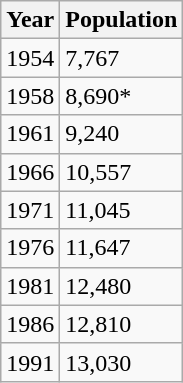<table class="wikitable">
<tr>
<th>Year</th>
<th>Population</th>
</tr>
<tr>
<td>1954</td>
<td>7,767</td>
</tr>
<tr>
<td>1958</td>
<td>8,690*</td>
</tr>
<tr>
<td>1961</td>
<td>9,240</td>
</tr>
<tr>
<td>1966</td>
<td>10,557</td>
</tr>
<tr>
<td>1971</td>
<td>11,045</td>
</tr>
<tr>
<td>1976</td>
<td>11,647</td>
</tr>
<tr>
<td>1981</td>
<td>12,480</td>
</tr>
<tr>
<td>1986</td>
<td>12,810</td>
</tr>
<tr>
<td>1991</td>
<td>13,030</td>
</tr>
</table>
